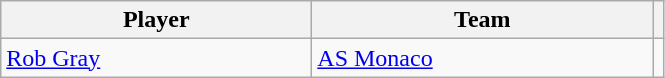<table class="wikitable" style="text-align: center;">
<tr>
<th style="width:200px;">Player</th>
<th style="width:220px;">Team</th>
<th></th>
</tr>
<tr>
<td align=left> <a href='#'>Rob Gray</a></td>
<td align=left> <a href='#'>AS Monaco</a></td>
<td></td>
</tr>
</table>
